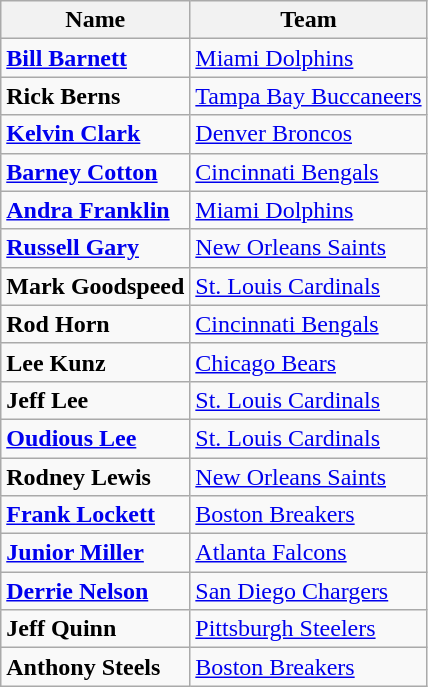<table class="wikitable">
<tr>
<th>Name</th>
<th>Team</th>
</tr>
<tr>
<td><strong><a href='#'>Bill Barnett</a></strong></td>
<td><a href='#'>Miami Dolphins</a></td>
</tr>
<tr>
<td><strong>Rick Berns</strong></td>
<td><a href='#'>Tampa Bay Buccaneers</a></td>
</tr>
<tr>
<td><strong><a href='#'>Kelvin Clark</a></strong></td>
<td><a href='#'>Denver Broncos</a></td>
</tr>
<tr>
<td><strong><a href='#'>Barney Cotton</a></strong></td>
<td><a href='#'>Cincinnati Bengals</a></td>
</tr>
<tr>
<td><strong><a href='#'>Andra Franklin</a></strong></td>
<td><a href='#'>Miami Dolphins</a></td>
</tr>
<tr>
<td><strong><a href='#'>Russell Gary</a></strong></td>
<td><a href='#'>New Orleans Saints</a></td>
</tr>
<tr>
<td><strong>Mark Goodspeed</strong></td>
<td><a href='#'>St. Louis Cardinals</a></td>
</tr>
<tr>
<td><strong>Rod Horn</strong></td>
<td><a href='#'>Cincinnati Bengals</a></td>
</tr>
<tr>
<td><strong>Lee Kunz</strong></td>
<td><a href='#'>Chicago Bears</a></td>
</tr>
<tr>
<td><strong>Jeff Lee</strong></td>
<td><a href='#'>St. Louis Cardinals</a></td>
</tr>
<tr>
<td><strong><a href='#'>Oudious Lee</a></strong></td>
<td><a href='#'>St. Louis Cardinals</a></td>
</tr>
<tr>
<td><strong>Rodney Lewis</strong></td>
<td><a href='#'>New Orleans Saints</a></td>
</tr>
<tr>
<td><strong><a href='#'>Frank Lockett</a></strong></td>
<td><a href='#'>Boston Breakers</a></td>
</tr>
<tr>
<td><strong><a href='#'>Junior Miller</a></strong></td>
<td><a href='#'>Atlanta Falcons</a></td>
</tr>
<tr>
<td><strong><a href='#'>Derrie Nelson</a></strong></td>
<td><a href='#'>San Diego Chargers</a></td>
</tr>
<tr>
<td><strong>Jeff Quinn</strong></td>
<td><a href='#'>Pittsburgh Steelers</a></td>
</tr>
<tr>
<td><strong>Anthony Steels</strong></td>
<td><a href='#'>Boston Breakers</a></td>
</tr>
</table>
